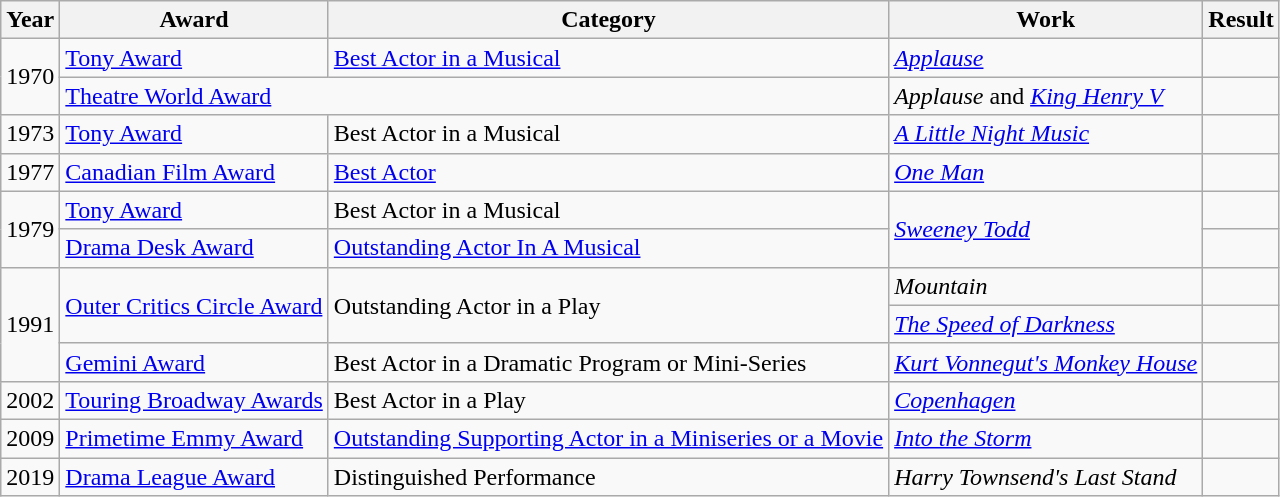<table class="wikitable sortable">
<tr>
<th>Year</th>
<th>Award</th>
<th>Category</th>
<th>Work</th>
<th>Result</th>
</tr>
<tr>
<td rowspan="2" align="center">1970</td>
<td><a href='#'>Tony Award</a></td>
<td><a href='#'>Best Actor in a Musical</a></td>
<td><a href='#'><em>Applause</em></a></td>
<td></td>
</tr>
<tr>
<td colspan="2"><a href='#'>Theatre World Award</a></td>
<td><em>Applause</em> and <a href='#'><em>King Henry V</em></a></td>
<td></td>
</tr>
<tr>
<td align="center">1973</td>
<td><a href='#'>Tony Award</a></td>
<td>Best Actor in a Musical</td>
<td><em><a href='#'>A Little Night Music</a></em></td>
<td></td>
</tr>
<tr>
<td align="center">1977</td>
<td><a href='#'>Canadian Film Award</a></td>
<td><a href='#'>Best Actor</a></td>
<td><em><a href='#'>One Man</a></em></td>
<td></td>
</tr>
<tr>
<td rowspan="2" align="center">1979</td>
<td><a href='#'>Tony Award</a></td>
<td>Best Actor in a Musical</td>
<td rowspan="2"><a href='#'><em>Sweeney Todd</em></a></td>
<td></td>
</tr>
<tr>
<td><a href='#'>Drama Desk Award</a></td>
<td><a href='#'>Outstanding Actor In A Musical</a></td>
<td></td>
</tr>
<tr>
<td rowspan="3" align="center">1991</td>
<td rowspan="2"><a href='#'>Outer Critics Circle Award</a></td>
<td rowspan="2">Outstanding Actor in a Play</td>
<td><em>Mountain</em></td>
<td></td>
</tr>
<tr>
<td><em><a href='#'>The Speed of Darkness</a></em></td>
<td></td>
</tr>
<tr>
<td><a href='#'>Gemini Award</a></td>
<td>Best Actor in a Dramatic Program or Mini-Series</td>
<td><em><a href='#'>Kurt Vonnegut's Monkey House</a></em></td>
<td></td>
</tr>
<tr>
<td>2002</td>
<td><a href='#'>Touring Broadway Awards</a></td>
<td>Best Actor in a Play</td>
<td><em><a href='#'>Copenhagen</a></em></td>
<td></td>
</tr>
<tr>
<td align="center">2009</td>
<td><a href='#'>Primetime Emmy Award</a></td>
<td><a href='#'>Outstanding Supporting Actor in a Miniseries or a Movie</a></td>
<td><em><a href='#'>Into the Storm</a></em></td>
<td></td>
</tr>
<tr>
<td align="center">2019</td>
<td><a href='#'>Drama League Award</a></td>
<td>Distinguished Performance</td>
<td><em>Harry Townsend's Last Stand</em></td>
<td></td>
</tr>
</table>
